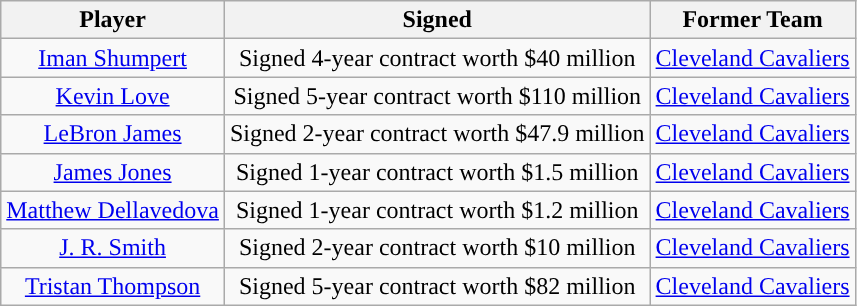<table class="wikitable sortable sortable">
<tr>
<th>Player</th>
<th>Signed</th>
<th>Former Team</th>
</tr>
<tr style="text-align: center">
<td><a href='#'>Iman Shumpert</a></td>
<td>Signed 4-year contract worth $40 million</td>
<td><a href='#'>Cleveland Cavaliers</a></td>
</tr>
<tr style="text-align: center">
<td><a href='#'>Kevin Love</a></td>
<td>Signed 5-year contract worth $110 million</td>
<td><a href='#'>Cleveland Cavaliers</a></td>
</tr>
<tr style="text-align: center">
<td><a href='#'>LeBron James</a></td>
<td>Signed 2-year contract worth $47.9 million</td>
<td><a href='#'>Cleveland Cavaliers</a></td>
</tr>
<tr style="text-align: center">
<td><a href='#'>James Jones</a></td>
<td>Signed 1-year contract worth $1.5 million</td>
<td><a href='#'>Cleveland Cavaliers</a></td>
</tr>
<tr style="text-align: center">
<td><a href='#'>Matthew Dellavedova</a></td>
<td>Signed 1-year contract worth $1.2 million</td>
<td><a href='#'>Cleveland Cavaliers</a></td>
</tr>
<tr style="text-align: center">
<td><a href='#'>J. R. Smith</a></td>
<td>Signed 2-year contract worth $10 million</td>
<td><a href='#'>Cleveland Cavaliers</a></td>
</tr>
<tr style="text-align: center">
<td><a href='#'>Tristan Thompson</a></td>
<td>Signed 5-year contract worth $82 million</td>
<td><a href='#'>Cleveland Cavaliers</a></td>
</tr>
</table>
